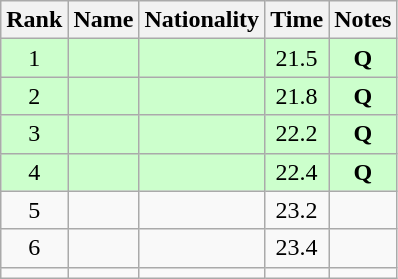<table class="wikitable sortable" style="text-align:center">
<tr>
<th>Rank</th>
<th>Name</th>
<th>Nationality</th>
<th>Time</th>
<th>Notes</th>
</tr>
<tr bgcolor=ccffcc>
<td>1</td>
<td align=left></td>
<td align=left></td>
<td>21.5</td>
<td><strong>Q</strong></td>
</tr>
<tr bgcolor=ccffcc>
<td>2</td>
<td align=left></td>
<td align=left></td>
<td>21.8</td>
<td><strong>Q</strong></td>
</tr>
<tr bgcolor=ccffcc>
<td>3</td>
<td align=left></td>
<td align=left></td>
<td>22.2</td>
<td><strong>Q</strong></td>
</tr>
<tr bgcolor=ccffcc>
<td>4</td>
<td align=left></td>
<td align=left></td>
<td>22.4</td>
<td><strong>Q</strong></td>
</tr>
<tr>
<td>5</td>
<td align=left></td>
<td align=left></td>
<td>23.2</td>
<td></td>
</tr>
<tr>
<td>6</td>
<td align=left></td>
<td align=left></td>
<td>23.4</td>
<td></td>
</tr>
<tr>
<td></td>
<td align=left></td>
<td align=left></td>
<td></td>
<td></td>
</tr>
</table>
